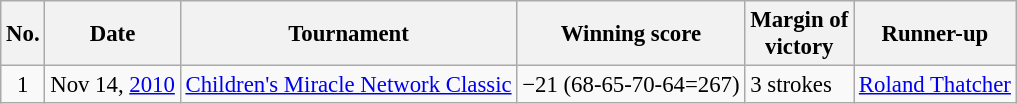<table class="wikitable" style="font-size:95%;">
<tr>
<th>No.</th>
<th>Date</th>
<th>Tournament</th>
<th>Winning score</th>
<th>Margin of<br>victory</th>
<th>Runner-up</th>
</tr>
<tr>
<td align=center>1</td>
<td align=right>Nov 14, <a href='#'>2010</a></td>
<td><a href='#'>Children's Miracle Network Classic</a></td>
<td>−21 (68-65-70-64=267)</td>
<td>3 strokes</td>
<td> <a href='#'>Roland Thatcher</a></td>
</tr>
</table>
